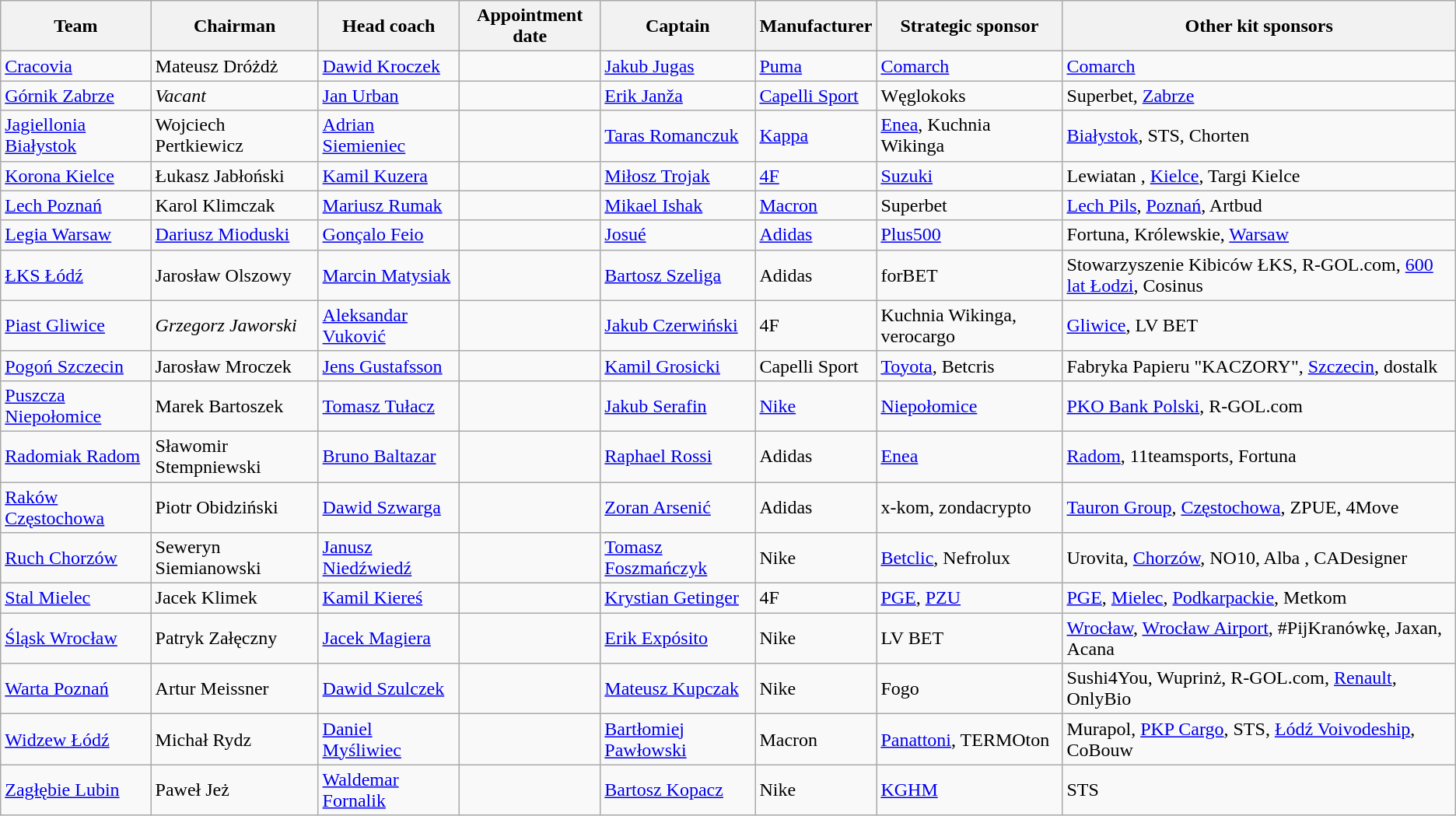<table class="wikitable sortable" style="text-align: left;">
<tr>
<th>Team</th>
<th>Chairman</th>
<th>Head coach</th>
<th>Appointment date</th>
<th>Captain</th>
<th>Manufacturer</th>
<th>Strategic sponsor</th>
<th>Other kit sponsors</th>
</tr>
<tr>
<td><a href='#'>Cracovia</a></td>
<td> Mateusz Dróżdż</td>
<td> <a href='#'>Dawid Kroczek</a></td>
<td></td>
<td> <a href='#'>Jakub Jugas</a></td>
<td><a href='#'>Puma</a></td>
<td><a href='#'>Comarch</a></td>
<td><a href='#'>Comarch</a></td>
</tr>
<tr>
<td><a href='#'>Górnik Zabrze</a></td>
<td> <em>Vacant</em></td>
<td> <a href='#'>Jan Urban</a></td>
<td></td>
<td> <a href='#'>Erik Janža</a></td>
<td><a href='#'>Capelli Sport</a></td>
<td>Węglokoks</td>
<td>Superbet, <a href='#'>Zabrze</a></td>
</tr>
<tr>
<td><a href='#'>Jagiellonia Białystok</a></td>
<td> Wojciech Pertkiewicz</td>
<td> <a href='#'>Adrian Siemieniec</a></td>
<td></td>
<td> <a href='#'>Taras Romanczuk</a></td>
<td><a href='#'>Kappa</a></td>
<td><a href='#'>Enea</a>, Kuchnia Wikinga</td>
<td><a href='#'>Białystok</a>, STS, Chorten</td>
</tr>
<tr>
<td><a href='#'>Korona Kielce</a></td>
<td> Łukasz Jabłoński</td>
<td> <a href='#'>Kamil Kuzera</a></td>
<td></td>
<td> <a href='#'>Miłosz Trojak</a></td>
<td><a href='#'>4F</a></td>
<td><a href='#'>Suzuki</a></td>
<td>Lewiatan , <a href='#'>Kielce</a>, Targi Kielce</td>
</tr>
<tr>
<td><a href='#'>Lech Poznań</a></td>
<td> Karol Klimczak</td>
<td> <a href='#'>Mariusz Rumak</a></td>
<td></td>
<td> <a href='#'>Mikael Ishak</a></td>
<td><a href='#'>Macron</a></td>
<td>Superbet</td>
<td><a href='#'>Lech Pils</a>, <a href='#'>Poznań</a>, Artbud</td>
</tr>
<tr>
<td><a href='#'>Legia Warsaw</a></td>
<td> <a href='#'>Dariusz Mioduski</a></td>
<td> <a href='#'>Gonçalo Feio</a></td>
<td></td>
<td> <a href='#'>Josué</a></td>
<td><a href='#'>Adidas</a></td>
<td><a href='#'>Plus500</a></td>
<td>Fortuna, Królewskie, <a href='#'>Warsaw</a></td>
</tr>
<tr>
<td><a href='#'>ŁKS Łódź</a></td>
<td> Jarosław Olszowy</td>
<td> <a href='#'>Marcin Matysiak</a></td>
<td></td>
<td> <a href='#'>Bartosz Szeliga</a></td>
<td>Adidas</td>
<td>forBET</td>
<td>Stowarzyszenie Kibiców ŁKS, R-GOL.com, <a href='#'>600 lat Łodzi</a>, Cosinus</td>
</tr>
<tr>
<td><a href='#'>Piast Gliwice</a></td>
<td> <em>Grzegorz Jaworski</em></td>
<td> <a href='#'>Aleksandar Vuković</a></td>
<td></td>
<td> <a href='#'>Jakub Czerwiński</a></td>
<td>4F</td>
<td>Kuchnia Wikinga, verocargo</td>
<td><a href='#'>Gliwice</a>, LV BET</td>
</tr>
<tr>
<td><a href='#'>Pogoń Szczecin</a></td>
<td> Jarosław Mroczek</td>
<td> <a href='#'>Jens Gustafsson</a></td>
<td></td>
<td> <a href='#'>Kamil Grosicki</a></td>
<td>Capelli Sport</td>
<td><a href='#'>Toyota</a>, Betcris</td>
<td>Fabryka Papieru "KACZORY", <a href='#'>Szczecin</a>, dostalk</td>
</tr>
<tr>
<td><a href='#'>Puszcza Niepołomice</a></td>
<td> Marek Bartoszek</td>
<td> <a href='#'>Tomasz Tułacz</a></td>
<td></td>
<td> <a href='#'>Jakub Serafin</a></td>
<td><a href='#'>Nike</a></td>
<td><a href='#'>Niepołomice</a></td>
<td><a href='#'>PKO Bank Polski</a>, R-GOL.com</td>
</tr>
<tr>
<td><a href='#'>Radomiak Radom</a></td>
<td> Sławomir Stempniewski</td>
<td> <a href='#'>Bruno Baltazar</a></td>
<td></td>
<td> <a href='#'>Raphael Rossi</a></td>
<td>Adidas</td>
<td><a href='#'>Enea</a></td>
<td><a href='#'>Radom</a>, 11teamsports, Fortuna</td>
</tr>
<tr>
<td><a href='#'>Raków Częstochowa</a></td>
<td> Piotr Obidziński</td>
<td> <a href='#'>Dawid Szwarga</a></td>
<td></td>
<td> <a href='#'>Zoran Arsenić</a></td>
<td>Adidas</td>
<td>x-kom, zondacrypto</td>
<td><a href='#'>Tauron Group</a>, <a href='#'>Częstochowa</a>, ZPUE, 4Move</td>
</tr>
<tr>
<td><a href='#'>Ruch Chorzów</a></td>
<td> Seweryn Siemianowski</td>
<td> <a href='#'>Janusz Niedźwiedź</a></td>
<td></td>
<td> <a href='#'>Tomasz Foszmańczyk</a></td>
<td>Nike</td>
<td><a href='#'>Betclic</a>, Nefrolux</td>
<td>Urovita, <a href='#'>Chorzów</a>, NO10, Alba , CADesigner</td>
</tr>
<tr>
<td><a href='#'>Stal Mielec</a></td>
<td> Jacek Klimek</td>
<td> <a href='#'>Kamil Kiereś</a></td>
<td></td>
<td> <a href='#'>Krystian Getinger</a></td>
<td>4F</td>
<td><a href='#'>PGE</a>, <a href='#'>PZU</a></td>
<td><a href='#'>PGE</a>, <a href='#'>Mielec</a>, <a href='#'>Podkarpackie</a>, Metkom</td>
</tr>
<tr>
<td><a href='#'>Śląsk Wrocław</a></td>
<td> Patryk Załęczny</td>
<td> <a href='#'>Jacek Magiera</a></td>
<td></td>
<td> <a href='#'>Erik Expósito</a></td>
<td>Nike</td>
<td>LV BET</td>
<td><a href='#'>Wrocław</a>, <a href='#'>Wrocław Airport</a>, #PijKranówkę, Jaxan, Acana</td>
</tr>
<tr>
<td><a href='#'>Warta Poznań</a></td>
<td> Artur Meissner</td>
<td> <a href='#'>Dawid Szulczek</a></td>
<td></td>
<td> <a href='#'>Mateusz Kupczak</a></td>
<td>Nike</td>
<td>Fogo</td>
<td>Sushi4You, Wuprinż, R-GOL.com, <a href='#'>Renault</a>, OnlyBio</td>
</tr>
<tr>
<td><a href='#'>Widzew Łódź</a></td>
<td> Michał Rydz</td>
<td> <a href='#'>Daniel Myśliwiec</a></td>
<td></td>
<td> <a href='#'>Bartłomiej Pawłowski</a></td>
<td>Macron</td>
<td><a href='#'>Panattoni</a>, TERMOton</td>
<td>Murapol, <a href='#'>PKP Cargo</a>, STS, <a href='#'>Łódź Voivodeship</a>, CoBouw</td>
</tr>
<tr>
<td><a href='#'>Zagłębie Lubin</a></td>
<td> Paweł Jeż</td>
<td> <a href='#'>Waldemar Fornalik</a></td>
<td></td>
<td> <a href='#'>Bartosz Kopacz</a></td>
<td>Nike</td>
<td><a href='#'>KGHM</a></td>
<td>STS</td>
</tr>
</table>
